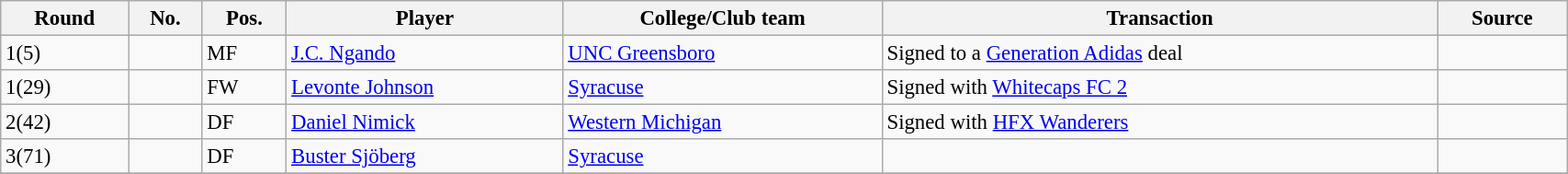<table class="wikitable sortable" style="width:90%; text-align:center; font-size:95%; text-align:left;">
<tr>
<th>Round</th>
<th>No.</th>
<th>Pos.</th>
<th>Player</th>
<th>College/Club team</th>
<th>Transaction</th>
<th>Source</th>
</tr>
<tr>
<td>1(5)</td>
<td></td>
<td>MF</td>
<td> <a href='#'>J.C. Ngando</a></td>
<td> <a href='#'>UNC Greensboro</a></td>
<td>Signed to a <a href='#'>Generation Adidas</a> deal</td>
<td></td>
</tr>
<tr>
<td>1(29)</td>
<td></td>
<td>FW</td>
<td> <a href='#'>Levonte Johnson</a></td>
<td> <a href='#'>Syracuse</a></td>
<td>Signed with <a href='#'>Whitecaps FC 2</a></td>
<td></td>
</tr>
<tr>
<td>2(42)</td>
<td></td>
<td>DF</td>
<td> <a href='#'>Daniel Nimick</a></td>
<td> <a href='#'>Western Michigan</a></td>
<td>Signed with <a href='#'>HFX Wanderers</a></td>
<td></td>
</tr>
<tr>
<td>3(71)</td>
<td></td>
<td>DF</td>
<td> <a href='#'>Buster Sjöberg</a></td>
<td> <a href='#'>Syracuse</a></td>
<td></td>
<td></td>
</tr>
<tr>
</tr>
</table>
